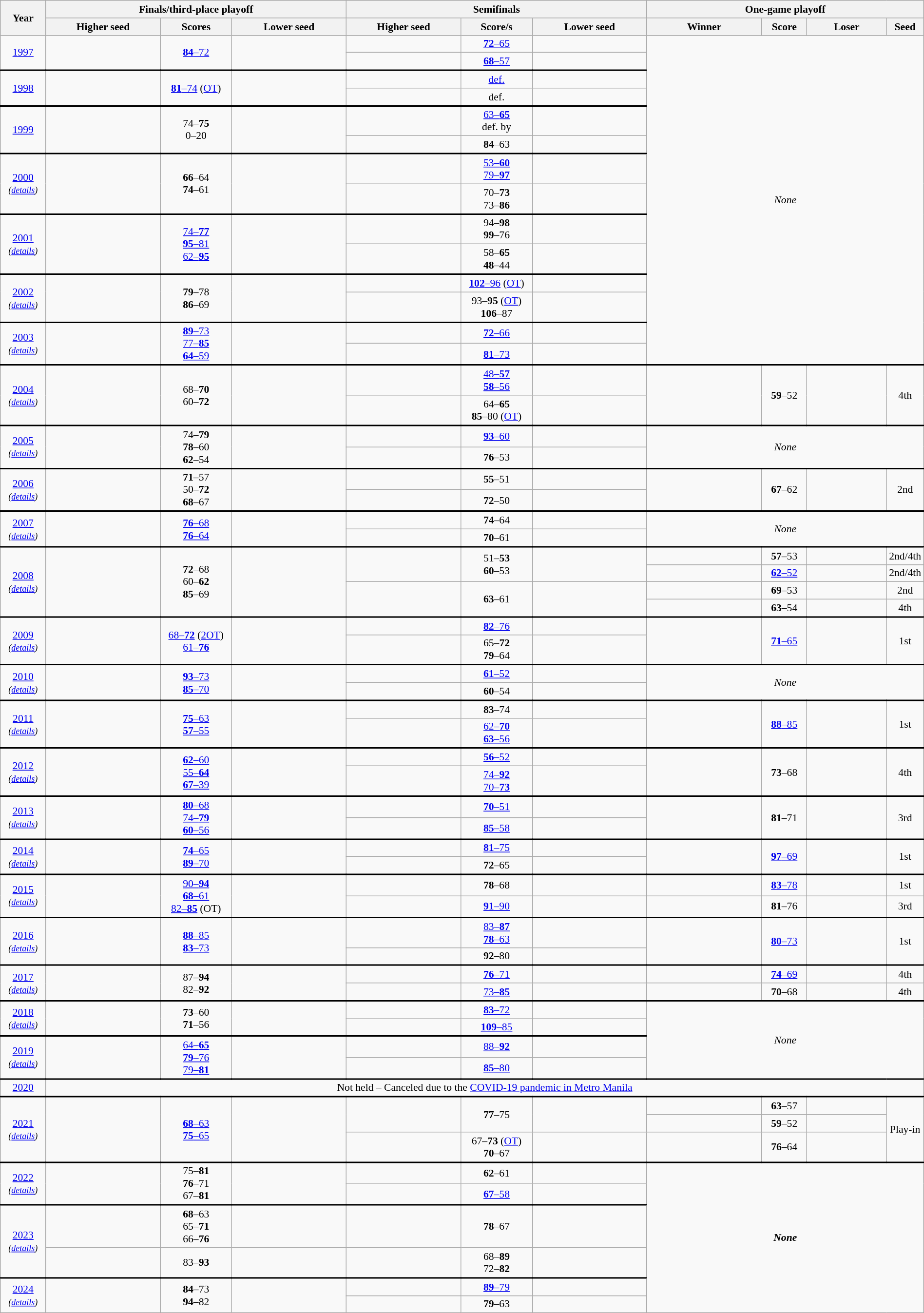<table class=wikitable style="text-align:center; font-size:90%;" width=100%>
<tr>
<th width=5% rowspan=2>Year</th>
<th colspan="3">Finals/third-place playoff</th>
<th colspan="3">Semifinals</th>
<th colspan="4">One-game playoff</th>
</tr>
<tr>
<th width=13%>Higher seed</th>
<th width=8%>Scores</th>
<th width=13%>Lower seed</th>
<th width=13%>Higher seed</th>
<th width=8%>Score/s</th>
<th width=13%>Lower seed</th>
<th width=13%>Winner</th>
<th width=5%>Score</th>
<th width=13%>Loser</th>
<th width=2%>Seed</th>
</tr>
<tr>
<td rowspan="2"><a href='#'>1997</a></td>
<td rowspan="2" align="right"><strong></strong></td>
<td rowspan="2"><a href='#'><strong>84</strong>–72</a></td>
<td rowspan="2" align="left"></td>
<td align="right"><strong></strong></td>
<td><a href='#'><strong>72</strong>–65</a></td>
<td align="left"></td>
<td colspan="4" rowspan="14"><em>None</em></td>
</tr>
<tr>
<td align="right"><strong></strong></td>
<td><a href='#'><strong>68</strong>–57</a></td>
<td align="left"></td>
</tr>
<tr style = "border-top:2px solid black;">
<td rowspan="2"><a href='#'>1998</a></td>
<td rowspan="2" align="right"><strong></strong></td>
<td rowspan="2"><a href='#'><strong>81</strong>–74</a> (<a href='#'>OT</a>)</td>
<td rowspan="2" align="left"></td>
<td align="right"><strong></strong></td>
<td><a href='#'>def.</a></td>
<td align="left"></td>
</tr>
<tr>
<td align=right><strong></strong></td>
<td>def.</td>
<td align=left></td>
</tr>
<tr style = "border-top:2px solid black;">
<td rowspan=2><a href='#'>1999</a></td>
<td rowspan=2 align=right></td>
<td rowspan=2>74–<strong>75</strong><br>0–20</td>
<td align=left rowspan=2><strong></strong></td>
<td align=right></td>
<td><a href='#'>63–<strong>65</strong></a><br>def. by</td>
<td align=left><strong></strong></td>
</tr>
<tr>
<td align=right><strong></strong></td>
<td><strong>84</strong>–63</td>
<td align=left></td>
</tr>
<tr style = "border-top:2px solid black;">
<td rowspan=2><a href='#'>2000</a><br><small><em>(<a href='#'>details</a>)</em></small></td>
<td rowspan=2 align=right><strong></strong></td>
<td rowspan=2><strong>66</strong>–64<br><strong>74</strong>–61</td>
<td align=left rowspan=2></td>
<td align=right></td>
<td><a href='#'>53–<strong>60</strong></a><br><a href='#'>79–<strong>97</strong></a></td>
<td align=left><strong></strong></td>
</tr>
<tr>
<td align=right></td>
<td>70–<strong>73</strong><br>73–<strong>86</strong></td>
<td align=left><strong></strong></td>
</tr>
<tr style = "border-top:2px solid black;">
<td rowspan=2><a href='#'>2001</a><br><small><em>(<a href='#'>details</a>)</em></small></td>
<td rowspan=2 align=right></td>
<td rowspan=2><a href='#'>74–<strong>77</strong><br><strong>95</strong>–81<br>62–<strong>95 </strong></a></td>
<td align=left rowspan=2><strong></strong></td>
<td align=right><strong></strong></td>
<td>94–<strong>98</strong><br><strong>99</strong>–76</td>
<td align=left></td>
</tr>
<tr>
<td align=right><strong></strong></td>
<td>58–<strong>65</strong><br><strong>48</strong>–44</td>
<td align=left></td>
</tr>
<tr style = "border-top:2px solid black;">
<td rowspan=2><a href='#'>2002</a><br><small><em>(<a href='#'>details</a>)</em></small></td>
<td rowspan=2 align=right><strong></strong></td>
<td rowspan=2><strong>79</strong>–78<br><strong>86</strong>–69</td>
<td align=left rowspan=2></td>
<td align=right><strong></strong></td>
<td><a href='#'><strong>102</strong>–96</a> (<a href='#'>OT</a>)</td>
<td align=left></td>
</tr>
<tr>
<td align=right><strong></strong></td>
<td>93–<strong>95</strong> (<a href='#'>OT</a>)<br><strong>106</strong>–87</td>
<td align=left></td>
</tr>
<tr style = "border-top:2px solid black;">
<td rowspan=2><a href='#'>2003</a><br><small><em>(<a href='#'>details</a>)</em></small></td>
<td rowspan=2 align=right><strong></strong></td>
<td rowspan=2><a href='#'><strong>89</strong>–73<br>77–<strong>85</strong><br><strong>64</strong>–59</a></td>
<td align=left rowspan=2></td>
<td align=right><strong></strong></td>
<td><a href='#'><strong>72</strong>–66</a></td>
<td align=left></td>
</tr>
<tr>
<td align=right><strong></strong></td>
<td><a href='#'><strong>81</strong>–73</a></td>
<td align=left></td>
</tr>
<tr style = "border-top:2px solid black;">
<td rowspan=2><a href='#'>2004</a><br><small><em>(<a href='#'>details</a>)</em></small></td>
<td rowspan=2 align=right></td>
<td rowspan=2>68–<strong>70</strong><br>60–<strong>72</strong></td>
<td align=left rowspan=2><strong></strong></td>
<td align=right><strong></strong></td>
<td><a href='#'>48–<strong>57</strong><br><strong>58</strong>–56</a></td>
<td align=left></td>
<td rowspan=2 align=right><strong></strong></td>
<td rowspan=2><strong>59</strong>–52</td>
<td rowspan=2 align=left></td>
<td rowspan=2>4th</td>
</tr>
<tr>
<td align=right><strong></strong></td>
<td>64–<strong>65</strong><br><strong>85</strong>–80 (<a href='#'>OT</a>)</td>
<td align=left></td>
</tr>
<tr style = "border-top:2px solid black;">
<td rowspan=2><a href='#'>2005</a><br><small><em>(<a href='#'>details</a>)</em></small></td>
<td rowspan=2 align=right><strong></strong></td>
<td rowspan=2>74–<strong>79</strong><br><strong>78</strong>–60<br><strong>62</strong>–54</td>
<td align=left rowspan=2></td>
<td align=right><strong></strong></td>
<td><a href='#'><strong>93</strong>–60</a></td>
<td align=left></td>
<td rowspan=2 colspan=4><em>None</em></td>
</tr>
<tr>
<td align=right><strong></strong></td>
<td><strong>76</strong>–53</td>
<td align=left></td>
</tr>
<tr style = "border-top:2px solid black;">
<td rowspan=2><a href='#'>2006</a><br><small><em>(<a href='#'>details</a>)</em></small></td>
<td rowspan=2 align=right><strong></strong></td>
<td rowspan=2><strong>71</strong>–57<br>50–<strong>72</strong><br><strong>68</strong>–67</td>
<td align=left rowspan=2></td>
<td align=right><strong></strong></td>
<td><strong>55</strong>–51</td>
<td align=left></td>
<td rowspan=2 align=right><strong></strong></td>
<td rowspan=2><strong>67</strong>–62</td>
<td rowspan=2 align=left></td>
<td rowspan=2>2nd</td>
</tr>
<tr>
<td align=right><strong></strong></td>
<td><strong>72</strong>–50</td>
<td align=left></td>
</tr>
<tr style = "border-top:2px solid black;">
<td rowspan=2><a href='#'>2007</a><br><small><em>(<a href='#'>details</a>)</em></small></td>
<td rowspan=2 align=right><strong></strong></td>
<td rowspan=2><a href='#'><strong>76</strong>–68<br><strong>76</strong>–64</a></td>
<td align=left rowspan=2></td>
<td align=right><strong></strong></td>
<td><strong>74</strong>–64</td>
<td align=left></td>
<td rowspan=2 colspan=4><em>None</em></td>
</tr>
<tr>
<td align=right><strong></strong></td>
<td><strong>70</strong>–61</td>
<td align=left></td>
</tr>
<tr style = "border-top:2px solid black;">
<td rowspan=4><a href='#'>2008</a><br><small><em>(<a href='#'>details</a>)</em></small></td>
<td rowspan=4 align=right><strong></strong></td>
<td rowspan=4 align=center><strong>72</strong>–68<br>60–<strong>62</strong><br><strong>85</strong>–69</td>
<td rowspan=4 align=left></td>
<td rowspan=2 align=right><strong></strong></td>
<td rowspan=2 align=center>51–<strong>53</strong><br><strong>60</strong>–53</td>
<td rowspan=2 align=left></td>
<td align=right><strong></strong></td>
<td align=center><strong>57</strong>–53</td>
<td align=left></td>
<td>2nd/4th</td>
</tr>
<tr>
<td align=right><strong></strong></td>
<td align=center><a href='#'><strong>62</strong>–52</a></td>
<td align=left></td>
<td>2nd/4th</td>
</tr>
<tr>
<td rowspan=2 align=right><strong></strong></td>
<td rowspan=2 align=center><strong>63</strong>–61</td>
<td rowspan=2 align=left></td>
<td align=right><strong></strong></td>
<td><strong>69</strong>–53</td>
<td align=left></td>
<td>2nd</td>
</tr>
<tr>
<td align=right><strong></strong></td>
<td><strong>63</strong>–54</td>
<td align=left></td>
<td>4th</td>
</tr>
<tr style = "border-top:2px solid black;">
<td rowspan=2><a href='#'>2009</a><br><small><em>(<a href='#'>details</a>)</em></small></td>
<td rowspan=2 align=right></td>
<td rowspan=2><a href='#'>68–<strong>72</strong></a> (<a href='#'>2OT</a>)<br><a href='#'>61–<strong>76</strong></a></td>
<td align=left rowspan=2><strong></strong></td>
<td align=right><strong></strong></td>
<td><a href='#'><strong>82</strong>–76</a></td>
<td align=left></td>
<td rowspan=2 align=right><strong></strong></td>
<td rowspan=2><a href='#'><strong>71</strong>–65</a></td>
<td rowspan=2 align=left></td>
<td rowspan=2>1st</td>
</tr>
<tr>
<td align=right><strong></strong></td>
<td>65–<strong>72</strong><br><strong>79</strong>–64</td>
<td align=left></td>
</tr>
<tr style = "border-top:2px solid black;">
<td rowspan=2><a href='#'>2010</a><br><small><em>(<a href='#'>details</a>)</em></small></td>
<td rowspan=2 align=right><strong></strong></td>
<td rowspan=2><a href='#'><strong>93</strong>–73<br><strong>85</strong>–70</a></td>
<td align=left rowspan=2></td>
<td align=right><strong></strong></td>
<td><a href='#'><strong>61</strong>–52</a></td>
<td align=left></td>
<td rowspan=2 colspan=4><em>None</em></td>
</tr>
<tr>
<td align=right><strong></strong></td>
<td><strong>60</strong>–54</td>
<td align=left></td>
</tr>
<tr style = "border-top:2px solid black;">
<td rowspan=2><a href='#'>2011</a><br><small><em>(<a href='#'>details</a>)</em></small></td>
<td rowspan=2 align=right><strong></strong></td>
<td rowspan=2><a href='#'><strong>75</strong>–63<br><strong>57</strong>–55</a></td>
<td align=left rowspan=2></td>
<td align=right><strong></strong></td>
<td><strong>83</strong>–74</td>
<td align=left></td>
<td rowspan=2 align=right><strong></strong></td>
<td rowspan=2><a href='#'><strong>88</strong>–85</a></td>
<td rowspan=2 align=left></td>
<td rowspan=2>1st</td>
</tr>
<tr>
<td align=right><strong></strong></td>
<td><a href='#'>62–<strong>70</strong><br><strong>63</strong>–56</a></td>
<td align=left></td>
</tr>
<tr style = "border-top:2px solid black;">
<td rowspan=2><a href='#'>2012</a><br><small><em>(<a href='#'>details</a>)</em></small></td>
<td rowspan=2 align=right><strong></strong></td>
<td rowspan=2><a href='#'><strong>62</strong>–60<br>55–<strong>64</strong><br><strong>67</strong>–39</a></td>
<td align=left rowspan=2></td>
<td align=right><strong></strong></td>
<td><a href='#'><strong>56</strong>–52</a></td>
<td align=left></td>
<td rowspan=2 align=right><strong></strong></td>
<td rowspan=2><strong>73</strong>–68</td>
<td rowspan=2 align=left></td>
<td rowspan=2>4th</td>
</tr>
<tr>
<td align=right></td>
<td><a href='#'>74–<strong>92</strong><br>70–<strong>73</strong></a></td>
<td align=left><strong></strong></td>
</tr>
<tr style = "border-top:2px solid black;">
<td rowspan=2><a href='#'>2013</a><br><small><em>(<a href='#'>details</a>)</em></small></td>
<td rowspan=2 align=right><strong></strong></td>
<td rowspan=2><a href='#'><strong>80</strong>–68<br>74–<strong>79</strong><br><strong>60</strong>–56</a></td>
<td align=left rowspan=2></td>
<td align=right><strong></strong></td>
<td><a href='#'><strong>70</strong>–51</a></td>
<td align=left></td>
<td rowspan=2 align=right><strong></strong></td>
<td rowspan=2><strong>81</strong>–71</td>
<td rowspan=2 align=left></td>
<td rowspan=2>3rd</td>
</tr>
<tr>
<td align=right><strong></strong></td>
<td><a href='#'><strong>85</strong>–58</a></td>
<td align=left></td>
</tr>
<tr style = "border-top:2px solid black;">
<td rowspan=2><a href='#'>2014</a><br><small><em>(<a href='#'>details</a>)</em></small></td>
<td rowspan=2 align=right><strong></strong></td>
<td rowspan=2><a href='#'><strong>74</strong>–65<br><strong>89</strong>–70</a></td>
<td align=left rowspan=2></td>
<td align=right><strong></strong></td>
<td><a href='#'><strong>81</strong>–75</a></td>
<td align=left></td>
<td rowspan=2 align=right><strong></strong></td>
<td rowspan=2><a href='#'><strong>97</strong>–69</a></td>
<td rowspan=2 align=left></td>
<td rowspan=2>1st</td>
</tr>
<tr>
<td align=right><strong></strong></td>
<td><strong>72</strong>–65</td>
<td align=left></td>
</tr>
<tr style = "border-top:2px solid black;">
<td rowspan=2><a href='#'>2015</a><br><small><em>(<a href='#'>details</a>)</em></small></td>
<td rowspan=2 align=right></td>
<td rowspan=2><a href='#'>90–<strong>94</strong><br><strong>68</strong>–61<br>82–<strong>85</strong></a> (OT)</td>
<td align=left rowspan=2><strong></strong></td>
<td align=right><strong></strong></td>
<td><strong>78</strong>–68</td>
<td align=left></td>
<td align=right><strong></strong></td>
<td><a href='#'><strong>83</strong>–78</a></td>
<td align=left></td>
<td>1st</td>
</tr>
<tr>
<td align=right><strong></strong></td>
<td><a href='#'><strong>91</strong>–90</a></td>
<td align=left></td>
<td align=right><strong></strong></td>
<td><strong>81</strong>–76</td>
<td align=left></td>
<td>3rd</td>
</tr>
<tr style = "border-top:2px solid black;">
<td rowspan=2><a href='#'>2016</a><br><small><em>(<a href='#'>details</a>)</em></small></td>
<td rowspan=2 align=right><strong></strong></td>
<td rowspan=2><a href='#'><strong>88</strong>–85<br><strong>83</strong>–73</a></td>
<td align=left rowspan=2></td>
<td align=right><strong></strong></td>
<td><a href='#'>83–<strong>87</strong><br><strong>78</strong>–63</a></td>
<td align=left></td>
<td rowspan=2 align=right><strong></strong></td>
<td rowspan=2><a href='#'><strong>80</strong>–73</a></td>
<td rowspan=2 align=left></td>
<td rowspan=2>1st</td>
</tr>
<tr>
<td align=right><strong></strong></td>
<td><strong>92</strong>–80</td>
<td align=left></td>
</tr>
<tr style = "border-top:2px solid black;">
<td rowspan=2><a href='#'>2017</a><br><small><em>(<a href='#'>details</a>)</em></small></td>
<td rowspan=2 align=right></td>
<td rowspan=2>87–<strong>94</strong><br>82–<strong>92</strong></td>
<td align=left rowspan=2><strong></strong></td>
<td align=right><strong></strong></td>
<td><a href='#'><strong>76</strong>–71</a></td>
<td align=left></td>
<td align=right><strong></strong></td>
<td><a href='#'><strong>74</strong>–69</a></td>
<td align=left></td>
<td>4th</td>
</tr>
<tr>
<td align=right></td>
<td><a href='#'>73–<strong>85</strong></a></td>
<td align=left><strong></strong></td>
<td align=right><strong></strong></td>
<td><strong>70</strong>–68</td>
<td align=left></td>
<td>4th</td>
</tr>
<tr style = "border-top:2px solid black;">
<td rowspan=2><a href='#'>2018</a><br><small><em>(<a href='#'>details</a>)</em></small></td>
<td rowspan=2 align=right><strong></strong></td>
<td rowspan=2><strong>73</strong>–60<br><strong>71</strong>–56</td>
<td align=left rowspan=2></td>
<td align=right><strong></strong></td>
<td><a href='#'><strong>83</strong>–72</a></td>
<td align=left></td>
<td rowspan=5 colspan=4><em>None</em></td>
</tr>
<tr>
<td align=right><strong></strong></td>
<td><a href='#'><strong>109</strong>–85</a></td>
<td align=left></td>
</tr>
<tr>
</tr>
<tr style = "border-top:2px solid black;">
<td rowspan=2><a href='#'>2019</a><br><small><em>(<a href='#'>details</a>)</em></small></td>
<td rowspan=2 align=right></td>
<td rowspan=2><a href='#'>64–<strong>65</strong><br><strong>79</strong>–76<br>79–<strong>81</strong></a></td>
<td align=left rowspan=2><strong></strong></td>
<td align=right></td>
<td><a href='#'>88–<strong>92</strong></a></td>
<td align=left><strong></strong></td>
</tr>
<tr>
<td align=right><strong></strong></td>
<td><a href='#'><strong>85</strong>–80</a></td>
<td align=left></td>
</tr>
<tr style = "border-top:2px solid black;">
<td><a href='#'>2020</a></td>
<td colspan="10">Not held – Canceled due to the <a href='#'>COVID-19 pandemic in Metro Manila</a></td>
</tr>
<tr style = "border-top:2px solid black;">
<td rowspan=3><a href='#'>2021</a><br><small><em>(<a href='#'>details</a>)</em></small></td>
<td rowspan=3 align=right><strong></strong></td>
<td rowspan=3><a href='#'><strong>68</strong>–63<br><strong>75</strong>–65</a></td>
<td align=left rowspan=3></td>
<td rowspan=2 align=right><strong></strong></td>
<td rowspan=2><strong>77</strong>–75</td>
<td rowspan=2 align=left></td>
<td align=right><strong></strong></td>
<td><strong>63</strong>–57</td>
<td align=left></td>
<td rowspan="3">Play-in</td>
</tr>
<tr>
<td align=right><strong></strong></td>
<td><strong>59</strong>–52</td>
<td align=left></td>
</tr>
<tr>
<td align=right><strong></strong></td>
<td>67–<strong>73</strong> (<a href='#'>OT</a>)<br><strong>70</strong>–67</td>
<td align="left"></td>
<td align=right><strong></strong></td>
<td><strong>76</strong>–64</td>
<td align=left></td>
</tr>
<tr style = "border-top:2px solid black;">
<td rowspan="2"><a href='#'>2022</a> <small><em>(<a href='#'>details</a>)</em></small></td>
<td rowspan="2" align="right"></td>
<td rowspan="2">75–<strong>81</strong><br><strong>76</strong>–71<br>67–<strong>81</strong></td>
<td rowspan="2" align="left"><br><strong></strong></td>
<td align="right"><strong></strong></td>
<td><strong>62</strong>–61</td>
<td align="left"></td>
<td colspan="4" rowspan="6"><strong><em>None</em></strong></td>
</tr>
<tr>
<td align=right><strong></strong></td>
<td><a href='#'><strong>67</strong>–58</a></td>
<td align=left></td>
</tr>
<tr style = "border-top:2px solid black;">
<td rowspan=2><a href='#'>2023</a> <small><em>(<a href='#'>details</a>)</em></small></td>
<td align=right></td>
<td><strong>68</strong>–63<br>65–<strong>71</strong><br>66–<strong>76</strong></td>
<td align="left"><strong></strong></td>
<td align=right><strong></strong></td>
<td><strong>78</strong>–67</td>
<td align=left></td>
</tr>
<tr>
<td align=right></td>
<td>83–<strong>93</strong></td>
<td align=left><strong></strong></td>
<td align=right></td>
<td>68–<strong>89</strong><br>72–<strong>82</strong></td>
<td align=left><strong></strong></td>
</tr>
<tr style="border-top:2px solid black;">
<td rowspan="2"><a href='#'>2024</a> <small><em>(<a href='#'>details</a>)</em></small></td>
<td rowspan="2" align=right><strong></strong></td>
<td rowspan="2"><strong>84</strong>–73<br><strong>94</strong>–82</td>
<td rowspan="2" align="left"></td>
<td align="right"><strong></strong></td>
<td><a href='#'><strong>89</strong>–79</a></td>
<td align=left></td>
</tr>
<tr>
<td align="right"><strong></strong></td>
<td><strong>79</strong>–63</td>
<td align=left></td>
</tr>
</table>
